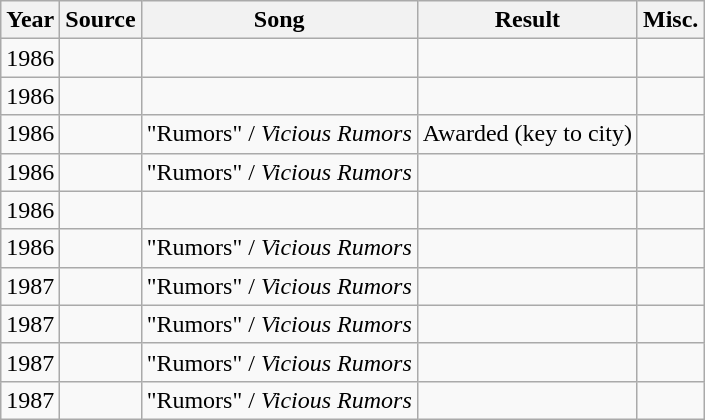<table class="wikitable">
<tr>
<th>Year</th>
<th>Source</th>
<th>Song</th>
<th>Result</th>
<th>Misc.</th>
</tr>
<tr>
<td>1986</td>
<td></td>
<td></td>
<td></td>
<td></td>
</tr>
<tr>
<td>1986</td>
<td></td>
<td></td>
<td></td>
<td></td>
</tr>
<tr>
<td>1986</td>
<td></td>
<td>"Rumors" / <em>Vicious Rumors</em></td>
<td>Awarded (key to city)</td>
<td></td>
</tr>
<tr>
<td>1986</td>
<td></td>
<td>"Rumors" / <em>Vicious Rumors</em></td>
<td></td>
<td></td>
</tr>
<tr>
<td>1986</td>
<td></td>
<td></td>
<td></td>
<td></td>
</tr>
<tr>
<td>1986</td>
<td></td>
<td>"Rumors" / <em>Vicious Rumors</em></td>
<td></td>
<td></td>
</tr>
<tr>
<td>1987</td>
<td></td>
<td>"Rumors" / <em>Vicious Rumors</em></td>
<td></td>
<td></td>
</tr>
<tr>
<td>1987</td>
<td></td>
<td>"Rumors" / <em>Vicious Rumors</em></td>
<td></td>
<td></td>
</tr>
<tr>
<td>1987</td>
<td></td>
<td>"Rumors" / <em>Vicious Rumors</em></td>
<td></td>
<td></td>
</tr>
<tr>
<td>1987</td>
<td></td>
<td>"Rumors" / <em>Vicious Rumors</em></td>
<td></td>
<td></td>
</tr>
</table>
